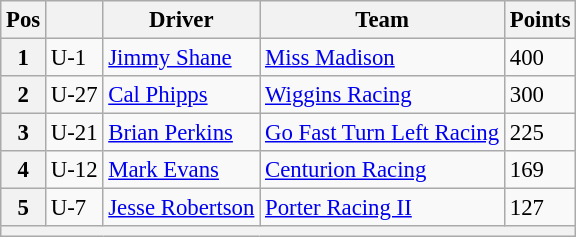<table class="wikitable" style="font-size:95%">
<tr>
<th>Pos</th>
<th></th>
<th>Driver</th>
<th>Team</th>
<th>Points</th>
</tr>
<tr>
<th>1</th>
<td>U-1</td>
<td><a href='#'>Jimmy Shane</a></td>
<td><a href='#'>Miss Madison</a></td>
<td>400</td>
</tr>
<tr>
<th>2</th>
<td>U-27</td>
<td><a href='#'>Cal Phipps</a></td>
<td><a href='#'>Wiggins Racing</a></td>
<td>300</td>
</tr>
<tr>
<th>3</th>
<td>U-21</td>
<td><a href='#'>Brian Perkins</a></td>
<td><a href='#'>Go Fast Turn Left Racing</a></td>
<td>225</td>
</tr>
<tr>
<th>4</th>
<td>U-12</td>
<td><a href='#'>Mark Evans</a></td>
<td><a href='#'>Centurion Racing</a></td>
<td>169</td>
</tr>
<tr>
<th>5</th>
<td>U-7</td>
<td><a href='#'>Jesse Robertson</a></td>
<td><a href='#'>Porter Racing II</a></td>
<td>127</td>
</tr>
<tr>
<th colspan="6"></th>
</tr>
</table>
